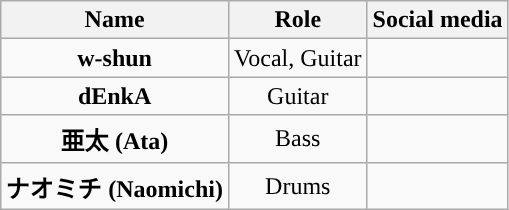<table class="wikitable" ; style="text-align:center; style:vertical-align:middle;">
<tr>
<th>Name</th>
<th>Role</th>
<th>Social media</th>
</tr>
<tr>
<td><strong>w-shun</strong></td>
<td>Vocal, Guitar</td>
<td></td>
</tr>
<tr>
<td><strong>dEnkA</strong></td>
<td>Guitar</td>
<td></td>
</tr>
<tr>
<td><strong>亜太 (Ata)</strong></td>
<td>Bass</td>
<td><br></td>
</tr>
<tr>
<td><strong>ナオミチ (Naomichi)</strong></td>
<td>Drums</td>
<td><br></td>
</tr>
</table>
